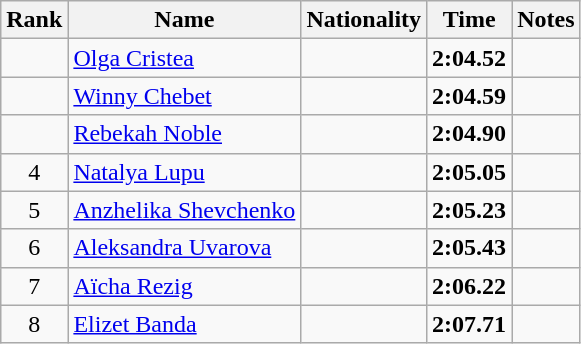<table class="wikitable sortable" style="text-align:center">
<tr>
<th>Rank</th>
<th>Name</th>
<th>Nationality</th>
<th>Time</th>
<th>Notes</th>
</tr>
<tr>
<td></td>
<td align=left><a href='#'>Olga Cristea</a></td>
<td align=left></td>
<td><strong>2:04.52</strong></td>
<td></td>
</tr>
<tr>
<td></td>
<td align=left><a href='#'>Winny Chebet</a></td>
<td align=left></td>
<td><strong>2:04.59</strong></td>
<td></td>
</tr>
<tr>
<td></td>
<td align=left><a href='#'>Rebekah Noble</a></td>
<td align=left></td>
<td><strong>2:04.90</strong></td>
<td></td>
</tr>
<tr>
<td>4</td>
<td align=left><a href='#'>Natalya Lupu</a></td>
<td align=left></td>
<td><strong>2:05.05</strong></td>
<td></td>
</tr>
<tr>
<td>5</td>
<td align=left><a href='#'>Anzhelika Shevchenko</a></td>
<td align=left></td>
<td><strong>2:05.23</strong></td>
<td></td>
</tr>
<tr>
<td>6</td>
<td align=left><a href='#'>Aleksandra Uvarova</a></td>
<td align=left></td>
<td><strong>2:05.43</strong></td>
<td></td>
</tr>
<tr>
<td>7</td>
<td align=left><a href='#'>Aïcha Rezig</a></td>
<td align=left></td>
<td><strong>2:06.22</strong></td>
<td></td>
</tr>
<tr>
<td>8</td>
<td align=left><a href='#'>Elizet Banda</a></td>
<td align=left></td>
<td><strong>2:07.71</strong></td>
<td></td>
</tr>
</table>
